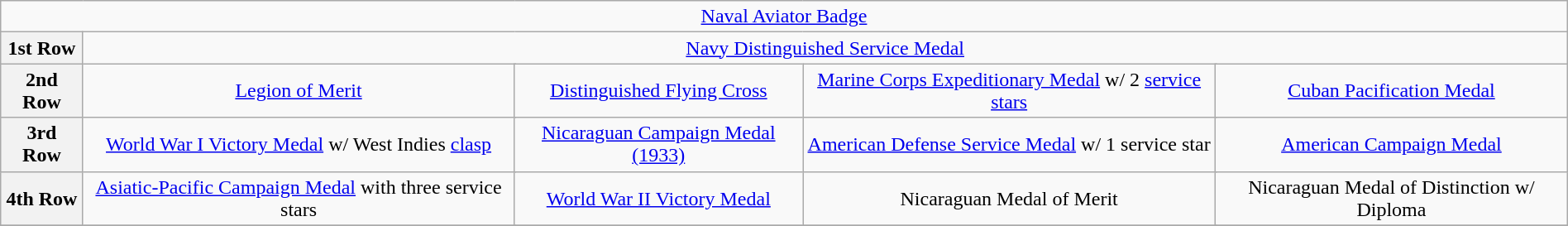<table class="wikitable" style="margin:1em auto; text-align:center;">
<tr>
<td colspan="17"><a href='#'>Naval Aviator Badge</a></td>
</tr>
<tr>
<th>1st Row</th>
<td colspan="17"><a href='#'>Navy Distinguished Service Medal</a></td>
</tr>
<tr>
<th>2nd Row</th>
<td colspan="4"><a href='#'>Legion of Merit</a></td>
<td colspan="4"><a href='#'>Distinguished Flying Cross</a></td>
<td colspan="4"><a href='#'>Marine Corps Expeditionary Medal</a> w/ 2 <a href='#'>service stars</a> </td>
<td colspan="4"><a href='#'>Cuban Pacification Medal</a></td>
</tr>
<tr>
<th>3rd Row</th>
<td colspan="4"><a href='#'>World War I Victory Medal</a> w/ West Indies <a href='#'>clasp</a></td>
<td colspan="4"><a href='#'>Nicaraguan Campaign Medal (1933)</a></td>
<td colspan="4"><a href='#'>American Defense Service Medal</a> w/ 1 service star</td>
<td colspan="4"><a href='#'>American Campaign Medal</a></td>
</tr>
<tr>
<th>4th Row</th>
<td colspan="4"><a href='#'>Asiatic-Pacific Campaign Medal</a> with three service stars</td>
<td colspan="4"><a href='#'>World War II Victory Medal</a></td>
<td colspan="4">Nicaraguan Medal of Merit</td>
<td colspan="4">Nicaraguan Medal of Distinction w/ Diploma</td>
</tr>
<tr>
</tr>
</table>
